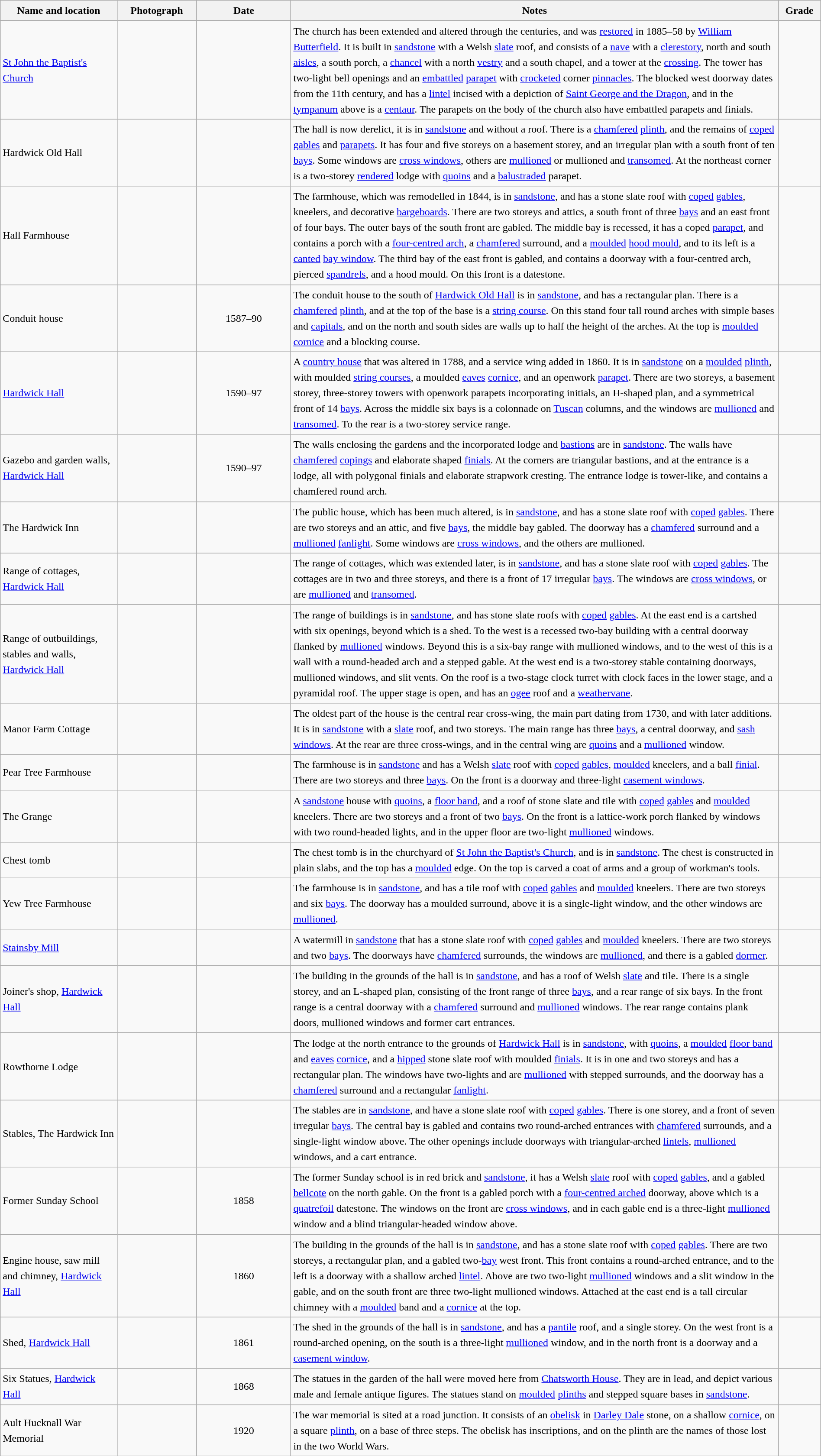<table class="wikitable sortable plainrowheaders" style="width:100%; border:0; text-align:left; line-height:150%;">
<tr>
<th scope="col"  style="width:150px">Name and location</th>
<th scope="col"  style="width:100px" class="unsortable">Photograph</th>
<th scope="col"  style="width:120px">Date</th>
<th scope="col"  style="width:650px" class="unsortable">Notes</th>
<th scope="col"  style="width:50px">Grade</th>
</tr>
<tr>
<td><a href='#'>St John the Baptist's Church</a><br><small></small></td>
<td></td>
<td align="center"></td>
<td>The church has been extended and altered through the centuries, and was <a href='#'>restored</a> in 1885–58 by <a href='#'>William Butterfield</a>.  It is built in <a href='#'>sandstone</a> with a Welsh <a href='#'>slate</a> roof, and consists of a <a href='#'>nave</a> with a <a href='#'>clerestory</a>, north and south <a href='#'>aisles</a>, a south porch, a <a href='#'>chancel</a> with a north <a href='#'>vestry</a> and a south chapel, and a tower at the <a href='#'>crossing</a>.  The tower has two-light bell openings and an <a href='#'>embattled</a> <a href='#'>parapet</a> with <a href='#'>crocketed</a> corner <a href='#'>pinnacles</a>.  The blocked west doorway dates from the 11th century, and has a <a href='#'>lintel</a> incised with a depiction of <a href='#'>Saint George and the Dragon</a>, and in the <a href='#'>tympanum</a> above is a <a href='#'>centaur</a>.  The parapets on the body of the church also have embattled parapets and finials.</td>
<td align="center" ></td>
</tr>
<tr>
<td>Hardwick Old Hall<br><small></small></td>
<td></td>
<td align="center"></td>
<td>The hall is now derelict, it is in <a href='#'>sandstone</a> and without a roof.  There is a <a href='#'>chamfered</a> <a href='#'>plinth</a>, and the remains of <a href='#'>coped</a> <a href='#'>gables</a> and <a href='#'>parapets</a>.  It has four and five storeys on a basement storey, and an irregular plan with a south front of ten <a href='#'>bays</a>.  Some windows are <a href='#'>cross windows</a>, others are <a href='#'>mullioned</a> or mullioned and <a href='#'>transomed</a>.  At the northeast corner is a two-storey <a href='#'>rendered</a> lodge with <a href='#'>quoins</a> and a <a href='#'>balustraded</a> parapet.</td>
<td align="center" ></td>
</tr>
<tr>
<td>Hall Farmhouse<br><small></small></td>
<td></td>
<td align="center"></td>
<td>The farmhouse, which was remodelled in 1844, is in <a href='#'>sandstone</a>, and has a stone slate roof with <a href='#'>coped</a> <a href='#'>gables</a>, kneelers, and decorative <a href='#'>bargeboards</a>.  There are two storeys and attics, a south front of three <a href='#'>bays</a> and an east front of four bays.  The outer bays of the south front are gabled.  The middle bay is recessed, it has a coped <a href='#'>parapet</a>, and contains a porch with a <a href='#'>four-centred arch</a>, a <a href='#'>chamfered</a> surround, and a <a href='#'>moulded</a> <a href='#'>hood mould</a>, and to its left is a <a href='#'>canted</a> <a href='#'>bay window</a>.  The third bay of the east front is gabled, and contains a doorway with a four-centred arch, pierced <a href='#'>spandrels</a>, and a hood mould.  On this front is a datestone.</td>
<td align="center" ></td>
</tr>
<tr>
<td>Conduit house<br><small></small></td>
<td></td>
<td align="center">1587–90</td>
<td>The conduit house to the south of <a href='#'>Hardwick Old Hall</a> is in <a href='#'>sandstone</a>, and has a rectangular plan.  There is a <a href='#'>chamfered</a> <a href='#'>plinth</a>, and at the top of the base is a <a href='#'>string course</a>.  On this stand four tall round arches with simple bases and <a href='#'>capitals</a>, and on the north and south sides are walls up to half the height of the arches.  At the top is <a href='#'>moulded</a> <a href='#'>cornice</a> and a blocking course.</td>
<td align="center" ></td>
</tr>
<tr>
<td><a href='#'>Hardwick Hall</a><br><small></small></td>
<td></td>
<td align="center">1590–97</td>
<td>A <a href='#'>country house</a> that was altered in 1788, and a service wing added in 1860.  It is in <a href='#'>sandstone</a> on a <a href='#'>moulded</a> <a href='#'>plinth</a>, with moulded <a href='#'>string courses</a>, a moulded <a href='#'>eaves</a> <a href='#'>cornice</a>, and an openwork <a href='#'>parapet</a>.  There are two storeys, a basement storey, three-storey towers with openwork parapets incorporating initials, an H-shaped plan, and a symmetrical front of 14 <a href='#'>bays</a>.  Across the middle six bays is a colonnade on <a href='#'>Tuscan</a> columns, and the windows are <a href='#'>mullioned</a> and <a href='#'>transomed</a>.  To the rear is a two-storey service range.</td>
<td align="center" ></td>
</tr>
<tr>
<td>Gazebo and garden walls,<br><a href='#'>Hardwick Hall</a><br><small></small></td>
<td></td>
<td align="center">1590–97</td>
<td>The walls enclosing the gardens and the incorporated lodge and <a href='#'>bastions</a> are in <a href='#'>sandstone</a>.  The walls have <a href='#'>chamfered</a> <a href='#'>copings</a> and elaborate shaped <a href='#'>finials</a>.  At the corners are triangular bastions, and at the entrance is a lodge, all with polygonal finials and elaborate strapwork cresting.  The entrance lodge is tower-like, and contains a chamfered round arch.</td>
<td align="center" ></td>
</tr>
<tr>
<td>The Hardwick Inn<br><small></small></td>
<td></td>
<td align="center"></td>
<td>The public house, which has been much altered, is in <a href='#'>sandstone</a>, and has a stone slate roof with <a href='#'>coped</a> <a href='#'>gables</a>.  There are two storeys and an attic, and five <a href='#'>bays</a>, the middle bay gabled.  The doorway has a <a href='#'>chamfered</a> surround and a <a href='#'>mullioned</a> <a href='#'>fanlight</a>.  Some windows are <a href='#'>cross windows</a>, and the others are mullioned.</td>
<td align="center" ></td>
</tr>
<tr>
<td>Range of cottages, <a href='#'>Hardwick Hall</a><br><small></small></td>
<td></td>
<td align="center"></td>
<td>The range of cottages, which was extended later, is in <a href='#'>sandstone</a>, and has a stone slate roof with <a href='#'>coped</a> <a href='#'>gables</a>.  The cottages are in two and three storeys, and there is a front of 17 irregular <a href='#'>bays</a>.  The windows are <a href='#'>cross windows</a>, or are <a href='#'>mullioned</a> and <a href='#'>transomed</a>.</td>
<td align="center" ></td>
</tr>
<tr>
<td>Range of outbuildings, stables and walls, <a href='#'>Hardwick Hall</a><br><small></small></td>
<td></td>
<td align="center"></td>
<td>The range of buildings is in <a href='#'>sandstone</a>, and has stone slate roofs with <a href='#'>coped</a> <a href='#'>gables</a>.  At the east end is a cartshed with six openings, beyond which is a shed.  To the west is a recessed two-bay building with a central doorway flanked by <a href='#'>mullioned</a> windows.  Beyond this is a six-bay range with mullioned windows, and to the west of this is a wall with a round-headed arch and a stepped gable.  At the west end is a two-storey stable containing doorways, mullioned windows, and slit vents. On the roof is a two-stage clock turret with clock faces in the lower stage, and a pyramidal roof.  The upper stage is open, and has an <a href='#'>ogee</a> roof and a <a href='#'>weathervane</a>.</td>
<td align="center" ></td>
</tr>
<tr>
<td>Manor Farm Cottage<br><small></small></td>
<td></td>
<td align="center"></td>
<td>The oldest part of the house is the central rear cross-wing, the main part dating from 1730, and with later additions.  It is in <a href='#'>sandstone</a> with a <a href='#'>slate</a> roof, and two storeys.  The main range has three <a href='#'>bays</a>, a central doorway, and <a href='#'>sash windows</a>.  At the rear are three cross-wings, and in the central wing are <a href='#'>quoins</a> and a <a href='#'>mullioned</a> window.</td>
<td align="center" ></td>
</tr>
<tr>
<td>Pear Tree Farmhouse<br><small></small></td>
<td></td>
<td align="center"></td>
<td>The farmhouse is in <a href='#'>sandstone</a> and has a Welsh <a href='#'>slate</a> roof with <a href='#'>coped</a> <a href='#'>gables</a>, <a href='#'>moulded</a> kneelers, and a ball <a href='#'>finial</a>.  There are two storeys and three <a href='#'>bays</a>.  On the front is a doorway and three-light <a href='#'>casement windows</a>.</td>
<td align="center" ></td>
</tr>
<tr>
<td>The Grange<br><small></small></td>
<td></td>
<td align="center"></td>
<td>A <a href='#'>sandstone</a> house with <a href='#'>quoins</a>, a <a href='#'>floor band</a>, and a roof of stone slate and tile with <a href='#'>coped</a> <a href='#'>gables</a> and <a href='#'>moulded</a> kneelers.  There are two storeys and a front of two <a href='#'>bays</a>.  On the front is a lattice-work porch flanked by windows with two round-headed lights, and in the upper floor are two-light <a href='#'>mullioned</a> windows.</td>
<td align="center" ></td>
</tr>
<tr>
<td>Chest tomb<br><small></small></td>
<td></td>
<td align="center"></td>
<td>The chest tomb is in the churchyard of <a href='#'>St John the Baptist's Church</a>, and is in <a href='#'>sandstone</a>.  The chest is constructed in plain slabs, and the top has a <a href='#'>moulded</a> edge.  On the top is carved a coat of arms and a group of workman's tools.</td>
<td align="center" ></td>
</tr>
<tr>
<td>Yew Tree Farmhouse<br><small></small></td>
<td></td>
<td align="center"></td>
<td>The farmhouse is in <a href='#'>sandstone</a>, and has a tile roof with <a href='#'>coped</a> <a href='#'>gables</a> and <a href='#'>moulded</a> kneelers.  There are two storeys and six <a href='#'>bays</a>.  The doorway has a moulded surround, above it is a single-light window, and the other windows are <a href='#'>mullioned</a>.</td>
<td align="center" ></td>
</tr>
<tr>
<td><a href='#'>Stainsby Mill</a><br><small></small></td>
<td></td>
<td align="center"></td>
<td>A watermill in <a href='#'>sandstone</a> that has a stone slate roof with <a href='#'>coped</a> <a href='#'>gables</a> and <a href='#'>moulded</a> kneelers.  There are two storeys and two <a href='#'>bays</a>.  The doorways have <a href='#'>chamfered</a> surrounds, the windows are <a href='#'>mullioned</a>, and there is a gabled <a href='#'>dormer</a>.</td>
<td align="center" ></td>
</tr>
<tr>
<td>Joiner's shop, <a href='#'>Hardwick Hall</a><br><small></small></td>
<td></td>
<td align="center"></td>
<td>The building in the grounds of the hall is in <a href='#'>sandstone</a>, and has a roof of Welsh <a href='#'>slate</a> and tile.  There is a single storey, and an L-shaped plan, consisting of the front range of three <a href='#'>bays</a>, and a rear range of six bays.  In the front range is a central doorway with a <a href='#'>chamfered</a> surround and <a href='#'>mullioned</a> windows.  The rear range contains plank doors, mullioned windows and former cart entrances.</td>
<td align="center" ></td>
</tr>
<tr>
<td>Rowthorne Lodge<br><small></small></td>
<td></td>
<td align="center"></td>
<td>The lodge at the north entrance to the grounds of <a href='#'>Hardwick Hall</a> is in <a href='#'>sandstone</a>, with <a href='#'>quoins</a>, a <a href='#'>moulded</a> <a href='#'>floor band</a> and <a href='#'>eaves</a> <a href='#'>cornice</a>, and a <a href='#'>hipped</a> stone slate roof with moulded <a href='#'>finials</a>.  It is in one and two storeys and has a rectangular plan.  The windows have two-lights and are <a href='#'>mullioned</a> with stepped surrounds, and the doorway has a <a href='#'>chamfered</a> surround and a rectangular <a href='#'>fanlight</a>.</td>
<td align="center" ></td>
</tr>
<tr>
<td>Stables, The Hardwick Inn<br><small></small></td>
<td></td>
<td align="center"></td>
<td>The stables are in <a href='#'>sandstone</a>, and have a stone slate roof with <a href='#'>coped</a> <a href='#'>gables</a>.  There is one storey, and a front of seven irregular <a href='#'>bays</a>.  The central bay is gabled and contains two round-arched entrances with <a href='#'>chamfered</a> surrounds, and a single-light window above.  The other openings include doorways with triangular-arched <a href='#'>lintels</a>, <a href='#'>mullioned</a> windows, and a cart entrance.</td>
<td align="center" ></td>
</tr>
<tr>
<td>Former Sunday School<br><small></small></td>
<td></td>
<td align="center">1858</td>
<td>The former Sunday school is in red brick and <a href='#'>sandstone</a>, it has a Welsh <a href='#'>slate</a> roof with <a href='#'>coped</a> <a href='#'>gables</a>, and a gabled <a href='#'>bellcote</a> on the north gable.  On the front is a gabled porch with a <a href='#'>four-centred arched</a> doorway, above which is a <a href='#'>quatrefoil</a> datestone.  The windows on the front are <a href='#'>cross windows</a>, and in each gable end is a three-light <a href='#'>mullioned</a> window and a blind triangular-headed window above.</td>
<td align="center" ></td>
</tr>
<tr>
<td>Engine house, saw mill and chimney, <a href='#'>Hardwick Hall</a><br><small></small></td>
<td></td>
<td align="center">1860</td>
<td>The building in the grounds of the hall is in <a href='#'>sandstone</a>, and has a stone slate roof with <a href='#'>coped</a> <a href='#'>gables</a>.  There are two storeys, a rectangular plan, and a gabled  two-<a href='#'>bay</a> west front.  This front contains a round-arched entrance, and to the left is a doorway with a shallow arched <a href='#'>lintel</a>.  Above are two two-light <a href='#'>mullioned</a> windows and a slit window in the gable, and on the south front are three two-light mullioned windows.  Attached at the east end is a tall circular chimney with a <a href='#'>moulded</a> band and a <a href='#'>cornice</a> at the top.</td>
<td align="center" ></td>
</tr>
<tr>
<td>Shed, <a href='#'>Hardwick Hall</a><br><small></small></td>
<td></td>
<td align="center">1861</td>
<td>The shed in the grounds of the hall is in <a href='#'>sandstone</a>, and has a <a href='#'>pantile</a> roof, and a single storey.  On the west front is a round-arched opening, on the south is a three-light <a href='#'>mullioned</a> window,  and in the north front is a doorway and a <a href='#'>casement window</a>.</td>
<td align="center" ></td>
</tr>
<tr>
<td>Six Statues, <a href='#'>Hardwick Hall</a><br><small></small></td>
<td></td>
<td align="center">1868</td>
<td>The statues in the garden of the hall were moved here from <a href='#'>Chatsworth House</a>.  They are in lead, and depict various male and female antique figures.  The statues stand on <a href='#'>moulded</a> <a href='#'>plinths</a> and stepped square bases in <a href='#'>sandstone</a>.</td>
<td align="center" ></td>
</tr>
<tr>
<td>Ault Hucknall War Memorial<br><small></small></td>
<td></td>
<td align="center">1920</td>
<td>The war memorial is sited at a road junction.  It consists of an <a href='#'>obelisk</a> in <a href='#'>Darley Dale</a> stone, on a shallow <a href='#'>cornice</a>, on a square <a href='#'>plinth</a>, on a base of three steps.  The obelisk has inscriptions, and on the plinth are the names of those lost in the two World Wars.</td>
<td align="center" ></td>
</tr>
<tr>
</tr>
</table>
